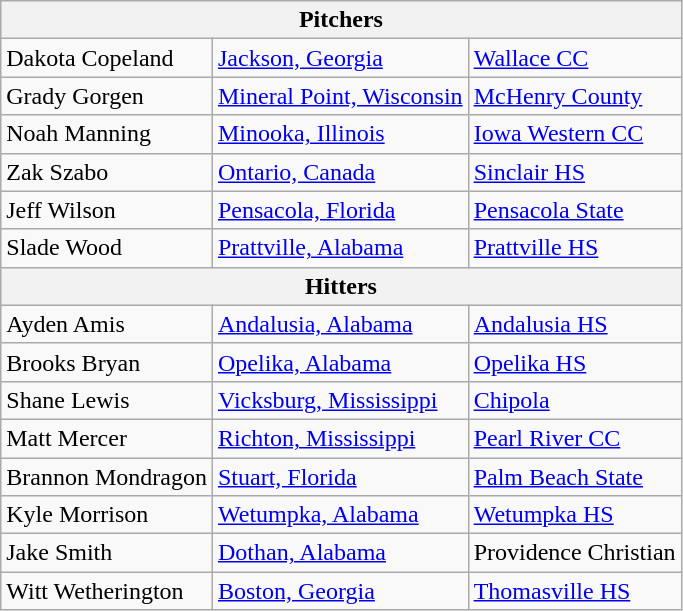<table class="wikitable">
<tr>
<th colspan=3>Pitchers</th>
</tr>
<tr>
<td>Dakota Copeland</td>
<td><a href='#'>Jackson, Georgia</a></td>
<td><a href='#'>Wallace CC</a></td>
</tr>
<tr>
<td>Grady Gorgen</td>
<td><a href='#'>Mineral Point, Wisconsin</a></td>
<td><a href='#'>McHenry County</a></td>
</tr>
<tr>
<td>Noah Manning</td>
<td><a href='#'>Minooka, Illinois</a></td>
<td><a href='#'>Iowa Western CC</a></td>
</tr>
<tr>
<td>Zak Szabo</td>
<td><a href='#'>Ontario, Canada</a></td>
<td><a href='#'>Sinclair HS</a></td>
</tr>
<tr>
<td>Jeff Wilson</td>
<td><a href='#'>Pensacola, Florida</a></td>
<td><a href='#'>Pensacola State</a></td>
</tr>
<tr>
<td>Slade Wood</td>
<td><a href='#'>Prattville, Alabama</a></td>
<td><a href='#'>Prattville HS</a></td>
</tr>
<tr>
<th colspan=3>Hitters</th>
</tr>
<tr>
<td>Ayden Amis</td>
<td><a href='#'>Andalusia, Alabama</a></td>
<td><a href='#'>Andalusia HS</a></td>
</tr>
<tr>
<td>Brooks Bryan</td>
<td><a href='#'>Opelika, Alabama</a></td>
<td><a href='#'>Opelika HS</a></td>
</tr>
<tr>
<td>Shane Lewis</td>
<td><a href='#'>Vicksburg, Mississippi</a></td>
<td><a href='#'>Chipola</a></td>
</tr>
<tr>
<td>Matt Mercer</td>
<td><a href='#'>Richton, Mississippi</a></td>
<td><a href='#'>Pearl River CC</a></td>
</tr>
<tr>
<td>Brannon Mondragon</td>
<td><a href='#'>Stuart, Florida</a></td>
<td><a href='#'>Palm Beach State</a></td>
</tr>
<tr>
<td>Kyle Morrison</td>
<td><a href='#'>Wetumpka, Alabama</a></td>
<td><a href='#'>Wetumpka HS</a></td>
</tr>
<tr>
<td>Jake Smith</td>
<td><a href='#'>Dothan, Alabama</a></td>
<td>Providence Christian</td>
</tr>
<tr>
<td>Witt Wetherington</td>
<td><a href='#'>Boston, Georgia</a></td>
<td><a href='#'>Thomasville HS</a></td>
</tr>
</table>
